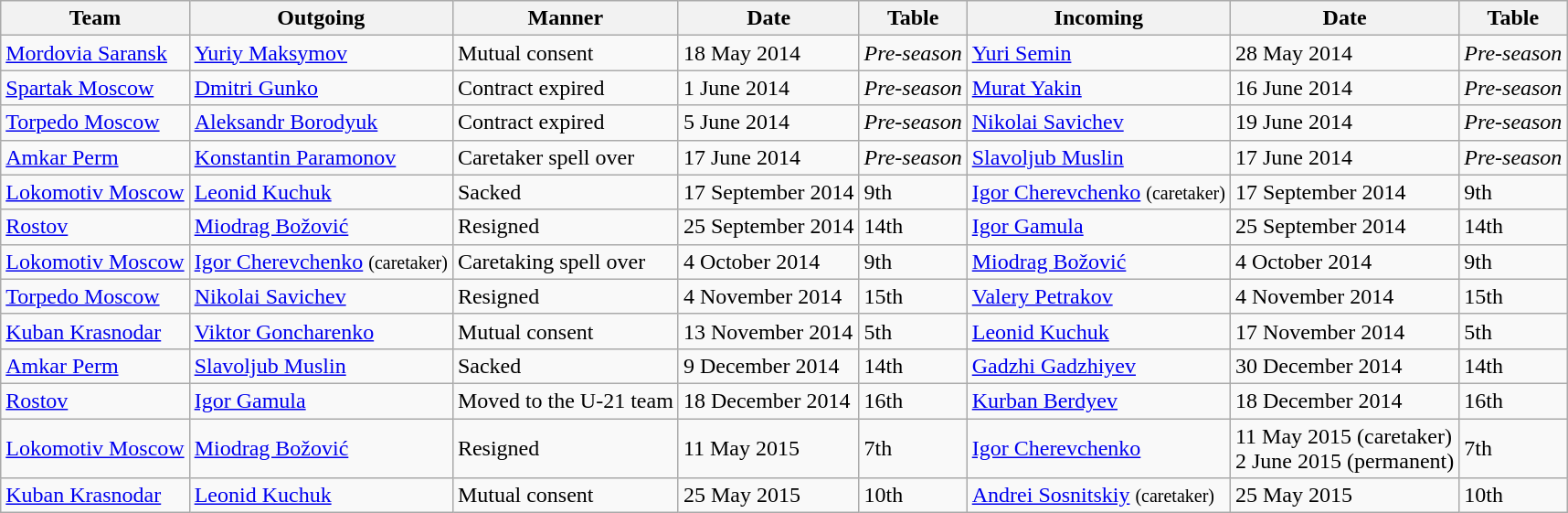<table class="wikitable">
<tr>
<th>Team</th>
<th>Outgoing</th>
<th>Manner</th>
<th>Date</th>
<th>Table</th>
<th>Incoming</th>
<th>Date</th>
<th>Table</th>
</tr>
<tr>
<td><a href='#'>Mordovia Saransk</a></td>
<td> <a href='#'>Yuriy Maksymov</a></td>
<td>Mutual consent</td>
<td>18 May 2014</td>
<td><em>Pre-season</em></td>
<td> <a href='#'>Yuri Semin</a></td>
<td>28 May 2014</td>
<td><em>Pre-season</em></td>
</tr>
<tr>
<td><a href='#'>Spartak Moscow</a></td>
<td> <a href='#'>Dmitri Gunko</a></td>
<td>Contract expired</td>
<td>1 June 2014</td>
<td><em>Pre-season</em></td>
<td> <a href='#'>Murat Yakin</a></td>
<td>16 June 2014</td>
<td><em>Pre-season</em></td>
</tr>
<tr>
<td><a href='#'>Torpedo Moscow</a></td>
<td> <a href='#'>Aleksandr Borodyuk</a></td>
<td>Contract expired</td>
<td>5 June 2014</td>
<td><em>Pre-season</em></td>
<td> <a href='#'>Nikolai Savichev</a></td>
<td>19 June 2014</td>
<td><em>Pre-season</em></td>
</tr>
<tr>
<td><a href='#'>Amkar Perm</a></td>
<td> <a href='#'>Konstantin Paramonov</a></td>
<td>Caretaker spell over</td>
<td>17 June 2014</td>
<td><em>Pre-season</em></td>
<td> <a href='#'>Slavoljub Muslin</a></td>
<td>17 June 2014</td>
<td><em>Pre-season</em></td>
</tr>
<tr>
<td><a href='#'>Lokomotiv Moscow</a></td>
<td> <a href='#'>Leonid Kuchuk</a></td>
<td>Sacked</td>
<td>17 September 2014</td>
<td>9th</td>
<td> <a href='#'>Igor Cherevchenko</a>  <small>(caretaker)</small></td>
<td>17 September 2014</td>
<td>9th</td>
</tr>
<tr>
<td><a href='#'>Rostov</a></td>
<td> <a href='#'>Miodrag Božović</a></td>
<td>Resigned</td>
<td>25 September 2014</td>
<td>14th</td>
<td> <a href='#'>Igor Gamula</a></td>
<td>25 September 2014</td>
<td>14th</td>
</tr>
<tr>
<td><a href='#'>Lokomotiv Moscow</a></td>
<td> <a href='#'>Igor Cherevchenko</a> <small>(caretaker)</small></td>
<td>Caretaking spell over</td>
<td>4 October 2014</td>
<td>9th</td>
<td> <a href='#'>Miodrag Božović</a></td>
<td>4 October 2014</td>
<td>9th</td>
</tr>
<tr>
<td><a href='#'>Torpedo Moscow</a></td>
<td> <a href='#'>Nikolai Savichev</a></td>
<td>Resigned</td>
<td>4 November 2014</td>
<td>15th</td>
<td> <a href='#'>Valery Petrakov</a></td>
<td>4 November 2014</td>
<td>15th</td>
</tr>
<tr>
<td><a href='#'>Kuban Krasnodar</a></td>
<td> <a href='#'>Viktor Goncharenko</a></td>
<td>Mutual consent</td>
<td>13 November 2014</td>
<td>5th</td>
<td> <a href='#'>Leonid Kuchuk</a></td>
<td>17 November 2014</td>
<td>5th</td>
</tr>
<tr>
<td><a href='#'>Amkar Perm</a></td>
<td> <a href='#'>Slavoljub Muslin</a></td>
<td>Sacked</td>
<td>9 December 2014</td>
<td>14th</td>
<td> <a href='#'>Gadzhi Gadzhiyev</a></td>
<td>30 December 2014</td>
<td>14th</td>
</tr>
<tr>
<td><a href='#'>Rostov</a></td>
<td> <a href='#'>Igor Gamula</a></td>
<td>Moved to the U-21 team</td>
<td>18 December 2014</td>
<td>16th</td>
<td> <a href='#'>Kurban Berdyev</a></td>
<td>18 December 2014</td>
<td>16th</td>
</tr>
<tr>
<td><a href='#'>Lokomotiv Moscow</a></td>
<td> <a href='#'>Miodrag Božović</a></td>
<td>Resigned</td>
<td>11 May 2015</td>
<td>7th</td>
<td> <a href='#'>Igor Cherevchenko</a></td>
<td>11 May 2015 (caretaker)<br>2 June 2015 (permanent)</td>
<td>7th</td>
</tr>
<tr>
<td><a href='#'>Kuban Krasnodar</a></td>
<td> <a href='#'>Leonid Kuchuk</a></td>
<td>Mutual consent</td>
<td>25 May 2015</td>
<td>10th</td>
<td> <a href='#'>Andrei Sosnitskiy</a> <small>(caretaker)</small></td>
<td>25 May 2015</td>
<td>10th</td>
</tr>
</table>
